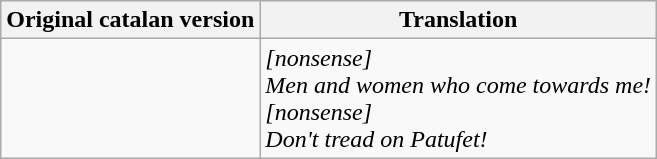<table class="wikitable">
<tr>
<th>Original catalan version</th>
<th>Translation</th>
</tr>
<tr>
<td><br></td>
<td><em>[nonsense]</em><br><em>Men and women who come towards me!</em><br><em>[nonsense]</em><br><em>Don't tread on Patufet!</em></td>
</tr>
</table>
